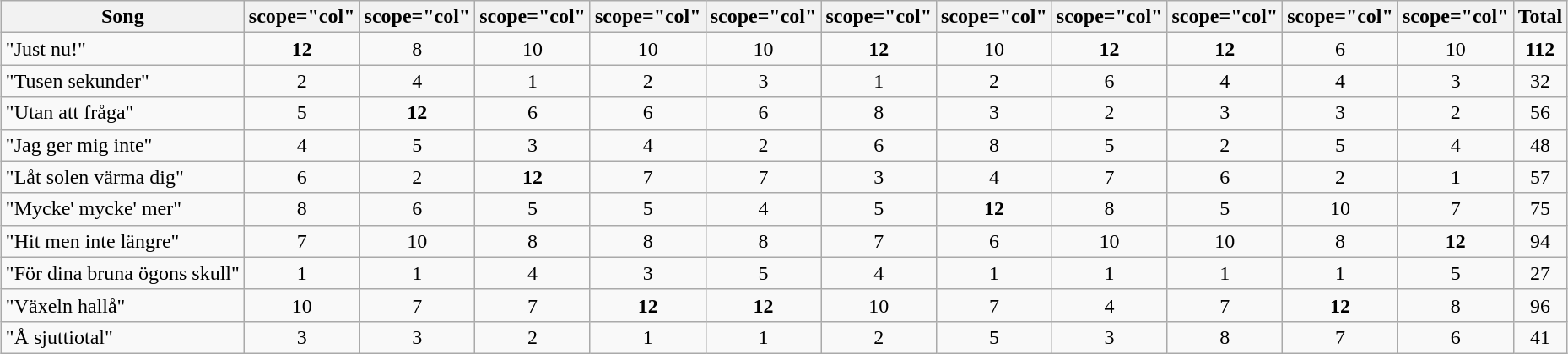<table class="wikitable plainrowheaders" style="margin: 1em auto 1em auto; text-align:center;">
<tr>
<th scope="col">Song</th>
<th>scope="col" </th>
<th>scope="col" </th>
<th>scope="col" </th>
<th>scope="col" </th>
<th>scope="col" </th>
<th>scope="col" </th>
<th>scope="col" </th>
<th>scope="col" </th>
<th>scope="col" </th>
<th>scope="col" </th>
<th>scope="col" </th>
<th scope="col">Total</th>
</tr>
<tr --->
<td align="left">"Just nu!"</td>
<td><strong>12</strong></td>
<td>8</td>
<td>10</td>
<td>10</td>
<td>10</td>
<td><strong>12</strong></td>
<td>10</td>
<td><strong>12</strong></td>
<td><strong>12</strong></td>
<td>6</td>
<td>10</td>
<td><strong>112</strong></td>
</tr>
<tr --->
<td align="left">"Tusen sekunder"</td>
<td>2</td>
<td>4</td>
<td>1</td>
<td>2</td>
<td>3</td>
<td>1</td>
<td>2</td>
<td>6</td>
<td>4</td>
<td>4</td>
<td>3</td>
<td>32</td>
</tr>
<tr --->
<td align="left">"Utan att fråga"</td>
<td>5</td>
<td><strong>12</strong></td>
<td>6</td>
<td>6</td>
<td>6</td>
<td>8</td>
<td>3</td>
<td>2</td>
<td>3</td>
<td>3</td>
<td>2</td>
<td>56</td>
</tr>
<tr --->
<td align="left">"Jag ger mig inte"</td>
<td>4</td>
<td>5</td>
<td>3</td>
<td>4</td>
<td>2</td>
<td>6</td>
<td>8</td>
<td>5</td>
<td>2</td>
<td>5</td>
<td>4</td>
<td>48</td>
</tr>
<tr --->
<td align="left">"Låt solen värma dig"</td>
<td>6</td>
<td>2</td>
<td><strong>12</strong></td>
<td>7</td>
<td>7</td>
<td>3</td>
<td>4</td>
<td>7</td>
<td>6</td>
<td>2</td>
<td>1</td>
<td>57</td>
</tr>
<tr --->
<td align="left">"Mycke' mycke' mer"</td>
<td>8</td>
<td>6</td>
<td>5</td>
<td>5</td>
<td>4</td>
<td>5</td>
<td><strong>12</strong></td>
<td>8</td>
<td>5</td>
<td>10</td>
<td>7</td>
<td>75</td>
</tr>
<tr --->
<td align="left">"Hit men inte längre"</td>
<td>7</td>
<td>10</td>
<td>8</td>
<td>8</td>
<td>8</td>
<td>7</td>
<td>6</td>
<td>10</td>
<td>10</td>
<td>8</td>
<td><strong>12</strong></td>
<td>94</td>
</tr>
<tr --->
<td align="left">"För dina bruna ögons skull"</td>
<td>1</td>
<td>1</td>
<td>4</td>
<td>3</td>
<td>5</td>
<td>4</td>
<td>1</td>
<td>1</td>
<td>1</td>
<td>1</td>
<td>5</td>
<td>27</td>
</tr>
<tr --->
<td align="left">"Växeln hallå"</td>
<td>10</td>
<td>7</td>
<td>7</td>
<td><strong>12</strong></td>
<td><strong>12</strong></td>
<td>10</td>
<td>7</td>
<td>4</td>
<td>7</td>
<td><strong>12</strong></td>
<td>8</td>
<td>96</td>
</tr>
<tr --->
<td align="left">"Å sjuttiotal"</td>
<td>3</td>
<td>3</td>
<td>2</td>
<td>1</td>
<td>1</td>
<td>2</td>
<td>5</td>
<td>3</td>
<td>8</td>
<td>7</td>
<td>6</td>
<td>41</td>
</tr>
</table>
